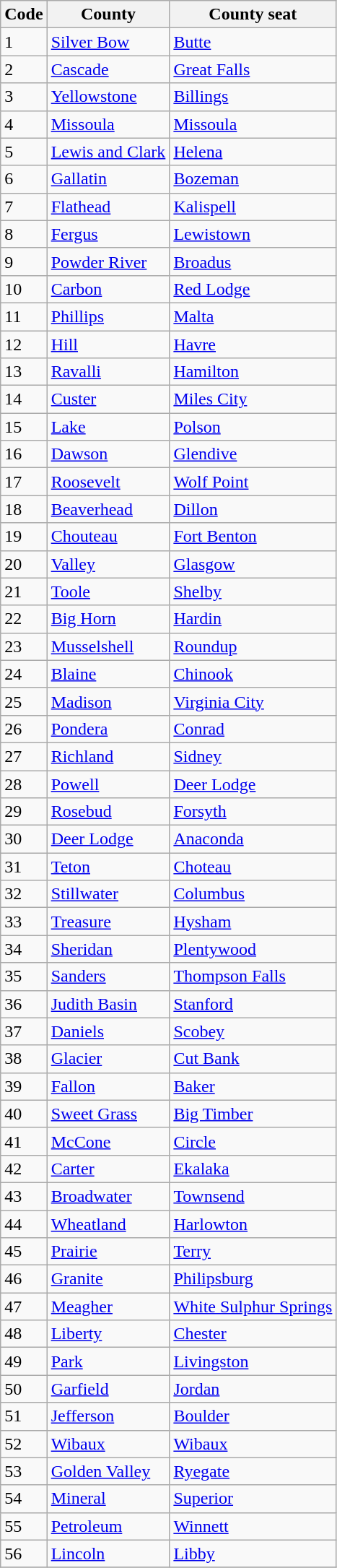<table class="wikitable sortable">
<tr>
<th>Code</th>
<th>County</th>
<th>County seat</th>
</tr>
<tr>
<td>1</td>
<td><a href='#'>Silver Bow</a></td>
<td><a href='#'>Butte</a></td>
</tr>
<tr>
<td>2</td>
<td><a href='#'>Cascade</a></td>
<td><a href='#'>Great Falls</a></td>
</tr>
<tr>
<td>3</td>
<td><a href='#'>Yellowstone</a></td>
<td><a href='#'>Billings</a></td>
</tr>
<tr>
<td>4</td>
<td><a href='#'>Missoula</a></td>
<td><a href='#'>Missoula</a></td>
</tr>
<tr>
<td>5</td>
<td><a href='#'>Lewis and Clark</a></td>
<td><a href='#'>Helena</a></td>
</tr>
<tr>
<td>6</td>
<td><a href='#'>Gallatin</a></td>
<td><a href='#'>Bozeman</a></td>
</tr>
<tr>
<td>7</td>
<td><a href='#'>Flathead</a></td>
<td><a href='#'>Kalispell</a></td>
</tr>
<tr>
<td>8</td>
<td><a href='#'>Fergus</a></td>
<td><a href='#'>Lewistown</a></td>
</tr>
<tr>
<td>9</td>
<td><a href='#'>Powder River</a></td>
<td><a href='#'>Broadus</a></td>
</tr>
<tr>
<td>10</td>
<td><a href='#'>Carbon</a></td>
<td><a href='#'>Red Lodge</a></td>
</tr>
<tr>
<td>11</td>
<td><a href='#'>Phillips</a></td>
<td><a href='#'>Malta</a></td>
</tr>
<tr>
<td>12</td>
<td><a href='#'>Hill</a></td>
<td><a href='#'>Havre</a></td>
</tr>
<tr>
<td>13</td>
<td><a href='#'>Ravalli</a></td>
<td><a href='#'>Hamilton</a></td>
</tr>
<tr>
<td>14</td>
<td><a href='#'>Custer</a></td>
<td><a href='#'>Miles City</a></td>
</tr>
<tr>
<td>15</td>
<td><a href='#'>Lake</a></td>
<td><a href='#'>Polson</a></td>
</tr>
<tr>
<td>16</td>
<td><a href='#'>Dawson</a></td>
<td><a href='#'>Glendive</a></td>
</tr>
<tr>
<td>17</td>
<td><a href='#'>Roosevelt</a></td>
<td><a href='#'>Wolf Point</a></td>
</tr>
<tr>
<td>18</td>
<td><a href='#'>Beaverhead</a></td>
<td><a href='#'>Dillon</a></td>
</tr>
<tr>
<td>19</td>
<td><a href='#'>Chouteau</a></td>
<td><a href='#'>Fort Benton</a></td>
</tr>
<tr>
<td>20</td>
<td><a href='#'>Valley</a></td>
<td><a href='#'>Glasgow</a></td>
</tr>
<tr>
<td>21</td>
<td><a href='#'>Toole</a></td>
<td><a href='#'>Shelby</a></td>
</tr>
<tr>
<td>22</td>
<td><a href='#'>Big Horn</a></td>
<td><a href='#'>Hardin</a></td>
</tr>
<tr>
<td>23</td>
<td><a href='#'>Musselshell</a></td>
<td><a href='#'>Roundup</a></td>
</tr>
<tr>
<td>24</td>
<td><a href='#'>Blaine</a></td>
<td><a href='#'>Chinook</a></td>
</tr>
<tr>
<td>25</td>
<td><a href='#'>Madison</a></td>
<td><a href='#'>Virginia City</a></td>
</tr>
<tr>
<td>26</td>
<td><a href='#'>Pondera</a></td>
<td><a href='#'>Conrad</a></td>
</tr>
<tr>
<td>27</td>
<td><a href='#'>Richland</a></td>
<td><a href='#'>Sidney</a></td>
</tr>
<tr>
<td>28</td>
<td><a href='#'>Powell</a></td>
<td><a href='#'>Deer Lodge</a></td>
</tr>
<tr>
<td>29</td>
<td><a href='#'>Rosebud</a></td>
<td><a href='#'>Forsyth</a></td>
</tr>
<tr>
<td>30</td>
<td><a href='#'>Deer Lodge</a></td>
<td><a href='#'>Anaconda</a></td>
</tr>
<tr>
<td>31</td>
<td><a href='#'>Teton</a></td>
<td><a href='#'>Choteau</a></td>
</tr>
<tr>
<td>32</td>
<td><a href='#'>Stillwater</a></td>
<td><a href='#'>Columbus</a></td>
</tr>
<tr>
<td>33</td>
<td><a href='#'>Treasure</a></td>
<td><a href='#'>Hysham</a></td>
</tr>
<tr>
<td>34</td>
<td><a href='#'>Sheridan</a></td>
<td><a href='#'>Plentywood</a></td>
</tr>
<tr>
<td>35</td>
<td><a href='#'>Sanders</a></td>
<td><a href='#'>Thompson Falls</a></td>
</tr>
<tr>
<td>36</td>
<td><a href='#'>Judith Basin</a></td>
<td><a href='#'>Stanford</a></td>
</tr>
<tr>
<td>37</td>
<td><a href='#'>Daniels</a></td>
<td><a href='#'>Scobey</a></td>
</tr>
<tr>
<td>38</td>
<td><a href='#'>Glacier</a></td>
<td><a href='#'>Cut Bank</a></td>
</tr>
<tr>
<td>39</td>
<td><a href='#'>Fallon</a></td>
<td><a href='#'>Baker</a></td>
</tr>
<tr>
<td>40</td>
<td><a href='#'>Sweet Grass</a></td>
<td><a href='#'>Big Timber</a></td>
</tr>
<tr>
<td>41</td>
<td><a href='#'>McCone</a></td>
<td><a href='#'>Circle</a></td>
</tr>
<tr>
<td>42</td>
<td><a href='#'>Carter</a></td>
<td><a href='#'>Ekalaka</a></td>
</tr>
<tr>
<td>43</td>
<td><a href='#'>Broadwater</a></td>
<td><a href='#'>Townsend</a></td>
</tr>
<tr>
<td>44</td>
<td><a href='#'>Wheatland</a></td>
<td><a href='#'>Harlowton</a></td>
</tr>
<tr>
<td>45</td>
<td><a href='#'>Prairie</a></td>
<td><a href='#'>Terry</a></td>
</tr>
<tr>
<td>46</td>
<td><a href='#'>Granite</a></td>
<td><a href='#'>Philipsburg</a></td>
</tr>
<tr>
<td>47</td>
<td><a href='#'>Meagher</a></td>
<td><a href='#'>White Sulphur Springs</a></td>
</tr>
<tr>
<td>48</td>
<td><a href='#'>Liberty</a></td>
<td><a href='#'>Chester</a></td>
</tr>
<tr>
<td>49</td>
<td><a href='#'>Park</a></td>
<td><a href='#'>Livingston</a></td>
</tr>
<tr>
<td>50</td>
<td><a href='#'>Garfield</a></td>
<td><a href='#'>Jordan</a></td>
</tr>
<tr>
<td>51</td>
<td><a href='#'>Jefferson</a></td>
<td><a href='#'>Boulder</a></td>
</tr>
<tr>
<td>52</td>
<td><a href='#'>Wibaux</a></td>
<td><a href='#'>Wibaux</a></td>
</tr>
<tr>
<td>53</td>
<td><a href='#'>Golden Valley</a></td>
<td><a href='#'>Ryegate</a></td>
</tr>
<tr>
<td>54</td>
<td><a href='#'>Mineral</a></td>
<td><a href='#'>Superior</a></td>
</tr>
<tr>
<td>55</td>
<td><a href='#'>Petroleum</a></td>
<td><a href='#'>Winnett</a></td>
</tr>
<tr>
<td>56</td>
<td><a href='#'>Lincoln</a></td>
<td><a href='#'>Libby</a></td>
</tr>
<tr>
</tr>
</table>
